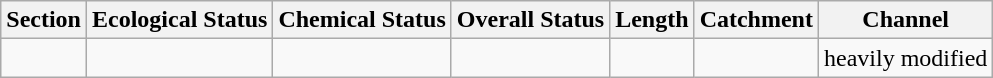<table class="wikitable">
<tr>
<th>Section</th>
<th>Ecological Status</th>
<th>Chemical Status</th>
<th>Overall Status</th>
<th>Length</th>
<th>Catchment</th>
<th>Channel</th>
</tr>
<tr>
<td></td>
<td></td>
<td></td>
<td></td>
<td></td>
<td></td>
<td>heavily modified</td>
</tr>
</table>
